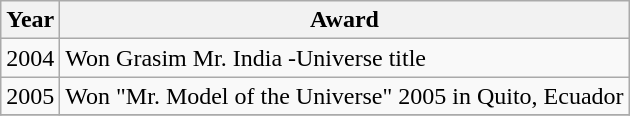<table class="wikitable">
<tr>
<th>Year</th>
<th>Award</th>
</tr>
<tr>
<td>2004</td>
<td>Won Grasim Mr. India -Universe title</td>
</tr>
<tr>
<td>2005</td>
<td>Won "Mr. Model of the Universe" 2005 in Quito, Ecuador</td>
</tr>
<tr>
</tr>
</table>
